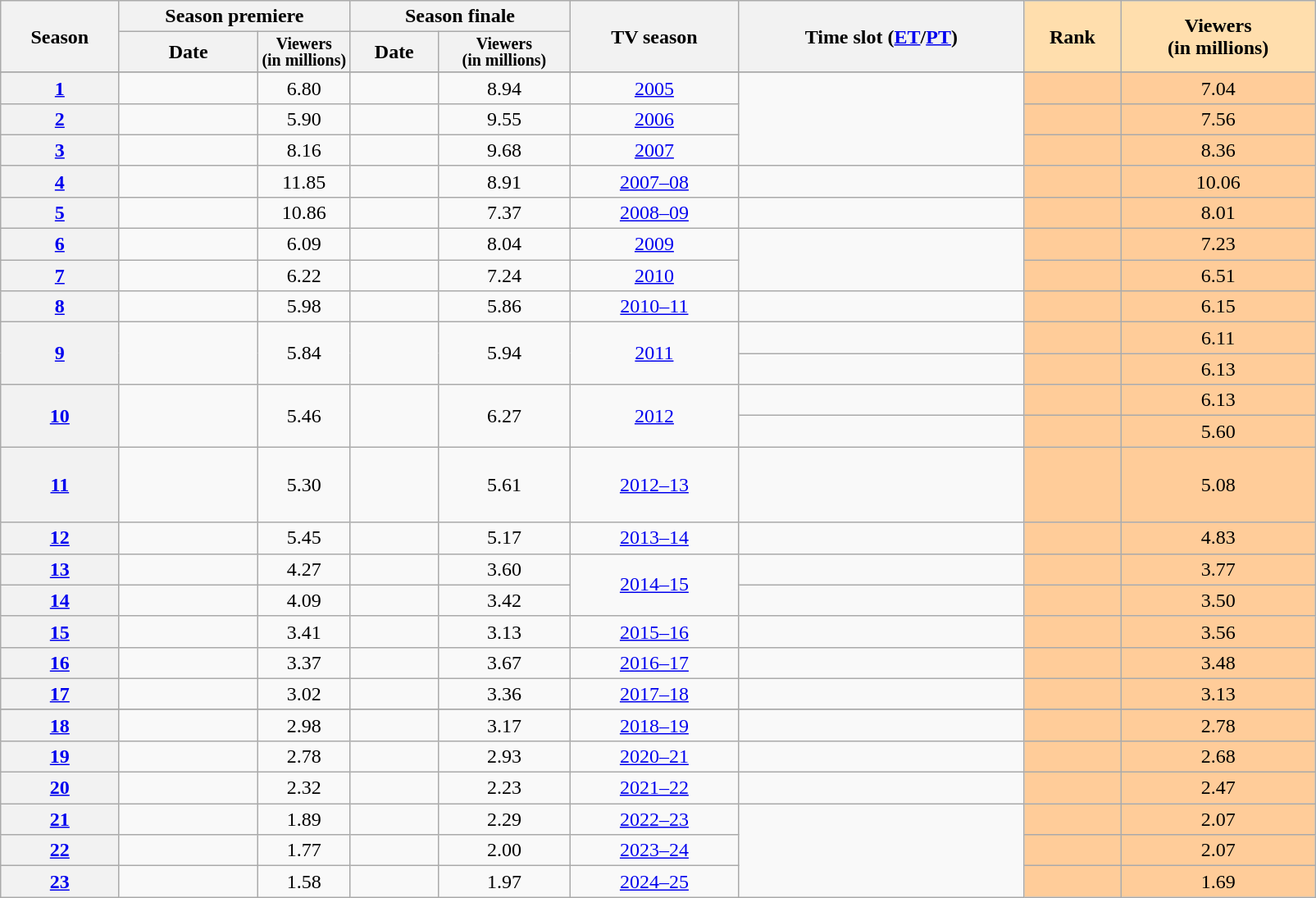<table class="wikitable plainrowheaders" style="text-align:center;">
<tr>
<th scope="col" rowspan="2">Season</th>
<th scope="col" colspan="2">Season premiere</th>
<th scope="col" colspan="2">Season finale</th>
<th scope="col" rowspan="2">TV season</th>
<th scope="col" rowspan="2">Time slot (<a href='#'>ET</a>/<a href='#'>PT</a>)</th>
<th scope="col" style="background:#ffdead;" rowspan="2">Rank</th>
<th scope="col" style="background:#ffdead;" rowspan="2">Viewers<br>(in millions)</th>
</tr>
<tr>
<th>Date</th>
<th span style="width:7%; font-size:smaller; line-height:100%;">Viewers<br>(in millions)</th>
<th>Date</th>
<th span style="width:10%; font-size:smaller; line-height:100%;">Viewers<br>(in millions)</th>
</tr>
<tr>
</tr>
<tr style="text-align:center;">
<th><a href='#'>1</a></th>
<td style="text-align:left;"></td>
<td>6.80</td>
<td style="text-align:left;"></td>
<td>8.94</td>
<td><a href='#'>2005</a></td>
<td rowspan="3"></td>
<td style="background:#fc9;"></td>
<td style="background:#fc9;">7.04</td>
</tr>
<tr style="text-align:center;">
<th><a href='#'>2</a></th>
<td style="text-align:left;"></td>
<td>5.90</td>
<td style="text-align:left;"></td>
<td>9.55</td>
<td><a href='#'>2006</a></td>
<td style="background:#fc9;"></td>
<td style="background:#fc9;">7.56</td>
</tr>
<tr style="text-align:center;">
<th><a href='#'>3</a></th>
<td style="text-align:left;"></td>
<td>8.16</td>
<td style="text-align:left;"></td>
<td>9.68</td>
<td><a href='#'>2007</a></td>
<td style="background:#fc9;"></td>
<td style="background:#fc9;">8.36</td>
</tr>
<tr style="text-align:center;">
<th><a href='#'>4</a></th>
<td style="text-align:left;"></td>
<td>11.85</td>
<td style="text-align:left;"></td>
<td>8.91</td>
<td><a href='#'>2007–08</a></td>
<td></td>
<td style="background:#fc9;"></td>
<td style="background:#fc9;">10.06</td>
</tr>
<tr style="text-align:center;">
<th><a href='#'>5</a></th>
<td style="text-align:left;"></td>
<td>10.86</td>
<td style="text-align:left;"></td>
<td>7.37</td>
<td><a href='#'>2008–09</a></td>
<td></td>
<td style="background:#fc9;"></td>
<td style="background:#fc9;">8.01</td>
</tr>
<tr style="text-align:center;">
<th><a href='#'>6</a></th>
<td style="text-align:left;"></td>
<td>6.09</td>
<td style="text-align:left;"></td>
<td>8.04</td>
<td><a href='#'>2009</a></td>
<td rowspan="2"></td>
<td style="background:#fc9;"></td>
<td style="background:#fc9;">7.23</td>
</tr>
<tr style="text-align:center;">
<th><a href='#'>7</a></th>
<td style="text-align:left;"></td>
<td>6.22</td>
<td style="text-align:left;"></td>
<td>7.24</td>
<td><a href='#'>2010</a></td>
<td style="background:#fc9;"></td>
<td style="background:#fc9;">6.51</td>
</tr>
<tr style="text-align:center;">
<th><a href='#'>8</a></th>
<td style="text-align:left;"></td>
<td>5.98</td>
<td style="text-align:left;"></td>
<td>5.86</td>
<td><a href='#'>2010–11</a></td>
<td><br></td>
<td style="background:#fc9;"></td>
<td style="background:#fc9;">6.15</td>
</tr>
<tr style="text-align:center;">
<th rowspan="2"><a href='#'>9</a></th>
<td rowspan="2" style="text-align:left;"></td>
<td rowspan="2">5.84</td>
<td rowspan="2" style="text-align:left;"></td>
<td rowspan="2">5.94</td>
<td rowspan="2"><a href='#'>2011</a></td>
<td><br></td>
<td style="background:#fc9;"></td>
<td style="background:#fc9;">6.11</td>
</tr>
<tr>
<td></td>
<td style="background:#fc9;"></td>
<td style="background:#fc9;">6.13</td>
</tr>
<tr style="text-align:center;">
<th rowspan="2"><a href='#'>10</a></th>
<td rowspan="2" style="text-align:left;"></td>
<td rowspan="2">5.46</td>
<td rowspan="2" style="text-align:left;"></td>
<td rowspan="2">6.27</td>
<td rowspan="2"><a href='#'>2012</a></td>
<td><br></td>
<td style="background:#fc9;"></td>
<td style="background:#fc9;">6.13</td>
</tr>
<tr>
<td></td>
<td style="background:#fc9;"></td>
<td style="background:#fc9;">5.60</td>
</tr>
<tr style="text-align:center;">
<th><a href='#'>11</a></th>
<td style="text-align:left;"></td>
<td>5.30</td>
<td style="text-align:left;"></td>
<td>5.61</td>
<td><a href='#'>2012–13</a></td>
<td><br><br><br></td>
<td style="background:#fc9;"></td>
<td style="background:#fc9;">5.08</td>
</tr>
<tr style="text-align:center;">
<th><a href='#'>12</a></th>
<td style="text-align:left;"></td>
<td>5.45</td>
<td style="text-align:left;"></td>
<td>5.17</td>
<td><a href='#'>2013–14</a></td>
<td></td>
<td style="background:#fc9;"></td>
<td style="background:#fc9;">4.83</td>
</tr>
<tr style="text-align:center;">
<th><a href='#'>13</a></th>
<td style="text-align:left;"></td>
<td>4.27</td>
<td style="text-align:left;"></td>
<td>3.60</td>
<td rowspan="2"><a href='#'>2014–15</a></td>
<td></td>
<td style="background:#fc9;"></td>
<td style="background:#fc9;">3.77</td>
</tr>
<tr style="text-align:center;">
<th><a href='#'>14</a></th>
<td style="text-align:left;"></td>
<td>4.09</td>
<td style="text-align:left;"></td>
<td>3.42</td>
<td><br></td>
<td style="background:#fc9;"></td>
<td style="background:#fc9;">3.50</td>
</tr>
<tr style="text-align:center;">
<th><a href='#'>15</a></th>
<td style="text-align:left;"></td>
<td>3.41</td>
<td style="text-align:left;"></td>
<td>3.13</td>
<td><a href='#'>2015–16</a></td>
<td><br></td>
<td style="background:#fc9;"></td>
<td style="background:#fc9;">3.56</td>
</tr>
<tr style="text-align:center;">
<th><a href='#'>16</a></th>
<td style="text-align:left;"></td>
<td>3.37</td>
<td style="text-align:left;"></td>
<td>3.67</td>
<td><a href='#'>2016–17</a></td>
<td><br></td>
<td style="background:#fc9;"></td>
<td style="background:#fc9;">3.48</td>
</tr>
<tr style="text-align:center;">
<th><a href='#'>17</a></th>
<td style="text-align:left;"></td>
<td>3.02</td>
<td style="text-align:left;"></td>
<td>3.36</td>
<td><a href='#'>2017–18</a></td>
<td></td>
<td style="background:#fc9;"></td>
<td style="background:#fc9;">3.13</td>
</tr>
<tr style="text-align:center;">
</tr>
<tr style="text-align:center;">
<th><a href='#'>18</a></th>
<td style="text-align:left;"></td>
<td>2.98</td>
<td style="text-align:left;"></td>
<td>3.17</td>
<td><a href='#'>2018–19</a></td>
<td></td>
<td style="background:#fc9;"></td>
<td style="background:#fc9;">2.78</td>
</tr>
<tr style="text-align:center;">
<th><a href='#'>19</a></th>
<td style="text-align:left;"></td>
<td>2.78</td>
<td style="text-align:left;"></td>
<td>2.93</td>
<td><a href='#'>2020–21</a></td>
<td></td>
<td style="background:#fc9;"></td>
<td style="background:#fc9;">2.68</td>
</tr>
<tr style="text-align:center;">
<th><a href='#'>20</a></th>
<td style="text-align:left;"></td>
<td>2.32</td>
<td style="text-align:left;"></td>
<td>2.23</td>
<td><a href='#'>2021–22</a></td>
<td></td>
<td style="background:#fc9;"></td>
<td style="background:#fc9;">2.47</td>
</tr>
<tr style="text-align:center;">
<th><a href='#'>21</a></th>
<td style="text-align:left;"></td>
<td>1.89</td>
<td style="text-align:left;"></td>
<td>2.29</td>
<td><a href='#'>2022–23</a></td>
<td rowspan="3"></td>
<td style="background:#fc9;"></td>
<td style="background:#fc9;">2.07</td>
</tr>
<tr style="text-align:center;">
<th><a href='#'>22</a></th>
<td style="text-align:left;"></td>
<td>1.77</td>
<td style="text-align:left;"></td>
<td>2.00</td>
<td><a href='#'>2023–24</a></td>
<td style="background:#fc9;"></td>
<td style="background:#fc9;">2.07</td>
</tr>
<tr style="text-align:center;">
<th><a href='#'>23</a></th>
<td style="text-align:left;"></td>
<td>1.58</td>
<td style="text-align:left;"></td>
<td>1.97</td>
<td><a href='#'>2024–25</a></td>
<td style="background:#fc9;"></td>
<td style="background:#fc9;">1.69</td>
</tr>
</table>
